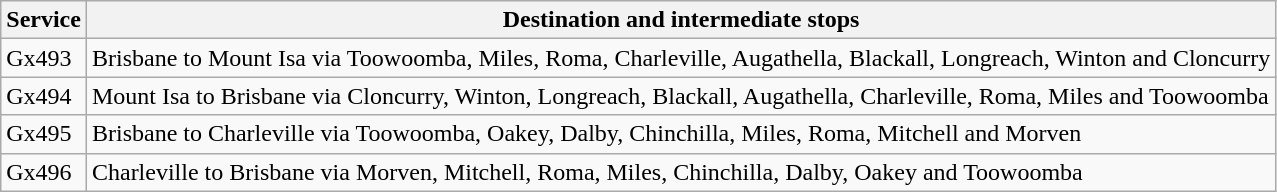<table class="wikitable">
<tr>
<th>Service</th>
<th>Destination and intermediate stops</th>
</tr>
<tr>
<td>Gx493</td>
<td>Brisbane to Mount Isa via Toowoomba, Miles, Roma, Charleville, Augathella, Blackall, Longreach, Winton and Cloncurry</td>
</tr>
<tr>
<td>Gx494</td>
<td>Mount Isa to Brisbane via Cloncurry, Winton, Longreach, Blackall, Augathella, Charleville, Roma, Miles and Toowoomba</td>
</tr>
<tr>
<td>Gx495</td>
<td>Brisbane to Charleville via Toowoomba, Oakey, Dalby, Chinchilla, Miles, Roma, Mitchell and Morven</td>
</tr>
<tr>
<td>Gx496</td>
<td>Charleville to Brisbane via Morven, Mitchell, Roma, Miles, Chinchilla, Dalby, Oakey and Toowoomba</td>
</tr>
</table>
